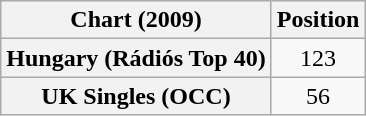<table class="wikitable sortable plainrowheaders" style="text-align:center">
<tr>
<th scope="col">Chart (2009)</th>
<th scope="col">Position</th>
</tr>
<tr>
<th scope="row">Hungary (Rádiós Top 40)</th>
<td>123</td>
</tr>
<tr>
<th scope="row">UK Singles (OCC)</th>
<td>56</td>
</tr>
</table>
